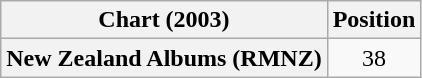<table class="wikitable sortable plainrowheaders" style="text-align:center">
<tr>
<th scope="col">Chart (2003)</th>
<th scope="col">Position</th>
</tr>
<tr>
<th scope="row">New Zealand Albums (RMNZ)</th>
<td>38</td>
</tr>
</table>
